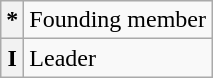<table class="wikitable">
<tr>
<th>*</th>
<td>Founding member</td>
</tr>
<tr>
<th><strong>I</strong></th>
<td>Leader</td>
</tr>
</table>
